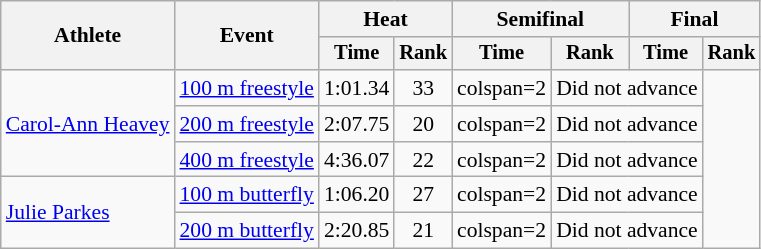<table class=wikitable style="font-size:90%;">
<tr>
<th rowspan=2>Athlete</th>
<th rowspan=2>Event</th>
<th colspan=2>Heat</th>
<th colspan=2>Semifinal</th>
<th colspan=2>Final</th>
</tr>
<tr style="font-size:95%">
<th>Time</th>
<th>Rank</th>
<th>Time</th>
<th>Rank</th>
<th>Time</th>
<th>Rank</th>
</tr>
<tr align=center>
<td rowspan=3 align=left><a href='#'>Carol-Ann Heavey</a></td>
<td align=left><a href='#'>100 m freestyle</a></td>
<td>1:01.34</td>
<td>33</td>
<td>colspan=2 </td>
<td colspan=2>Did not advance</td>
</tr>
<tr align=center>
<td align=left><a href='#'>200 m freestyle</a></td>
<td>2:07.75</td>
<td>20</td>
<td>colspan=2 </td>
<td colspan=2>Did not advance</td>
</tr>
<tr align=center>
<td align=left><a href='#'>400 m freestyle</a></td>
<td>4:36.07</td>
<td>22</td>
<td>colspan=2 </td>
<td colspan=2>Did not advance</td>
</tr>
<tr align=center>
<td rowspan=2 align=left><a href='#'>Julie Parkes</a></td>
<td align=left><a href='#'>100 m butterfly</a></td>
<td>1:06.20</td>
<td>27</td>
<td>colspan=2 </td>
<td colspan=2>Did not advance</td>
</tr>
<tr align=center>
<td align=left><a href='#'>200 m butterfly</a></td>
<td>2:20.85</td>
<td>21</td>
<td>colspan=2 </td>
<td colspan=2>Did not advance</td>
</tr>
</table>
